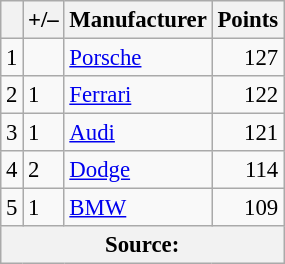<table class="wikitable" style="font-size: 95%;">
<tr>
<th scope="col"></th>
<th scope="col">+/–</th>
<th scope="col">Manufacturer</th>
<th scope="col">Points</th>
</tr>
<tr>
<td align=center>1</td>
<td align="left"></td>
<td> <a href='#'>Porsche</a></td>
<td align=right>127</td>
</tr>
<tr>
<td align=center>2</td>
<td align="left"> 1</td>
<td> <a href='#'>Ferrari</a></td>
<td align=right>122</td>
</tr>
<tr>
<td align=center>3</td>
<td align="left"> 1</td>
<td> <a href='#'>Audi</a></td>
<td align=right>121</td>
</tr>
<tr>
<td align=center>4</td>
<td align="left"> 2</td>
<td> <a href='#'>Dodge</a></td>
<td align=right>114</td>
</tr>
<tr>
<td align=center>5</td>
<td align="left"> 1</td>
<td> <a href='#'>BMW</a></td>
<td align=right>109</td>
</tr>
<tr>
<th colspan=5>Source:</th>
</tr>
</table>
